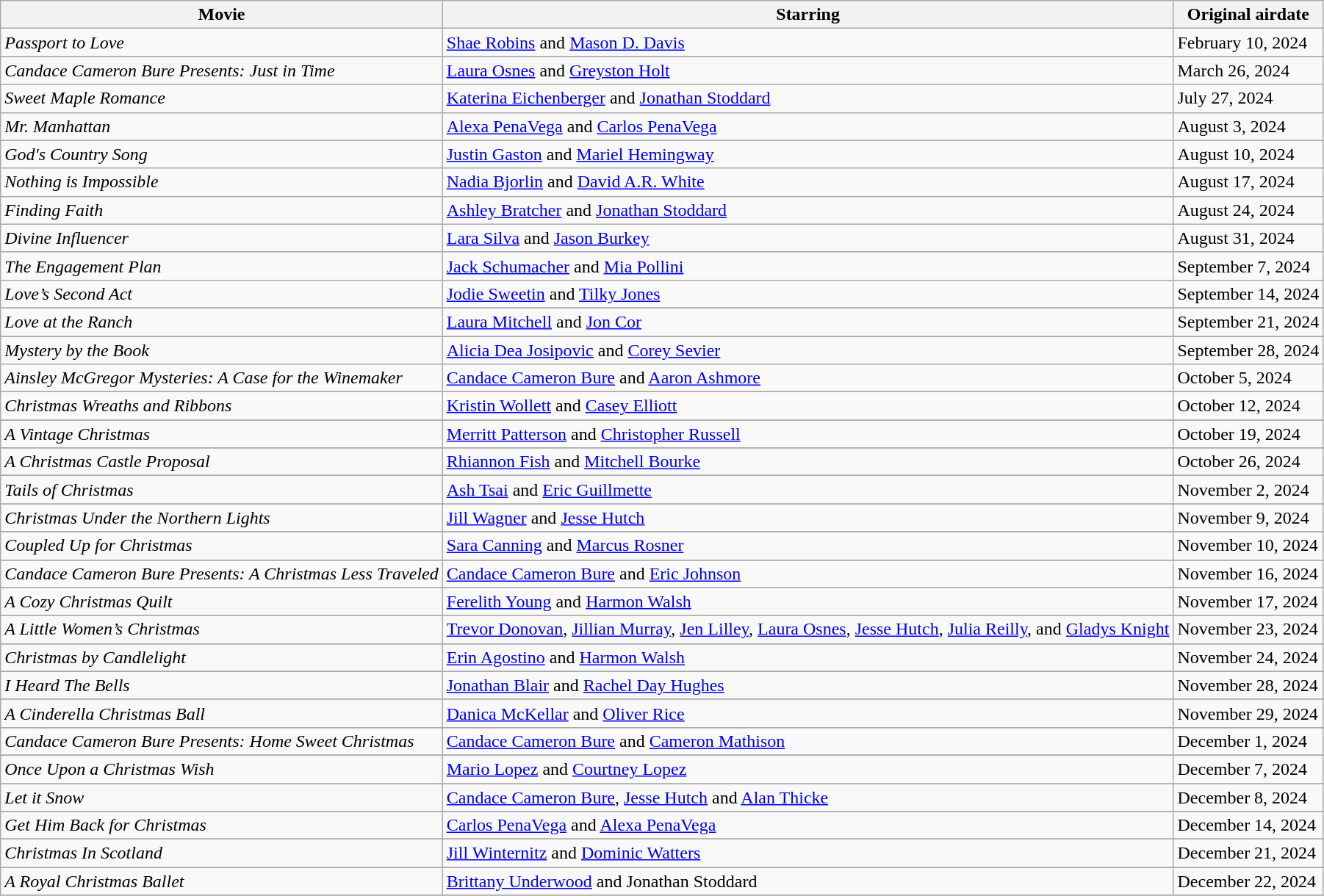<table class="wikitable sortable">
<tr>
<th scope="col" class="unsortable">Movie</th>
<th scope="col" class="unsortable">Starring</th>
<th scope="col" class="unsortable">Original airdate</th>
</tr>
<tr>
<td><em>Passport to Love</em></td>
<td><a href='#'>Shae Robins</a> and <a href='#'>Mason D. Davis</a></td>
<td>February 10, 2024</td>
</tr>
<tr>
</tr>
<tr>
<td><em>Candace Cameron Bure Presents: Just in Time</em></td>
<td><a href='#'>Laura Osnes</a> and <a href='#'>Greyston Holt</a></td>
<td>March 26, 2024</td>
</tr>
<tr>
<td><em>Sweet Maple Romance</em></td>
<td><a href='#'>Katerina Eichenberger</a> and <a href='#'>Jonathan Stoddard</a></td>
<td>July 27, 2024</td>
</tr>
<tr>
<td><em>Mr. Manhattan</em></td>
<td><a href='#'>Alexa PenaVega</a> and <a href='#'>Carlos PenaVega</a></td>
<td>August 3, 2024</td>
</tr>
<tr>
<td><em>God's Country Song</em></td>
<td><a href='#'>Justin Gaston</a> and <a href='#'>Mariel Hemingway</a></td>
<td>August 10, 2024</td>
</tr>
<tr>
<td><em>Nothing is Impossible</em></td>
<td><a href='#'>Nadia Bjorlin</a> and <a href='#'>David A.R. White</a></td>
<td>August 17, 2024</td>
</tr>
<tr>
<td><em>Finding Faith</em></td>
<td><a href='#'>Ashley Bratcher</a> and <a href='#'>Jonathan Stoddard</a></td>
<td>August 24, 2024</td>
</tr>
<tr>
<td><em>Divine Influencer</em></td>
<td><a href='#'>Lara Silva</a> and <a href='#'>Jason Burkey</a></td>
<td>August 31, 2024</td>
</tr>
<tr>
<td><em>The Engagement Plan</em></td>
<td><a href='#'>Jack Schumacher</a> and <a href='#'>Mia Pollini</a></td>
<td>September 7, 2024</td>
</tr>
<tr>
<td><em>Love’s Second Act</em></td>
<td><a href='#'>Jodie Sweetin</a> and <a href='#'>Tilky Jones</a></td>
<td>September 14, 2024</td>
</tr>
<tr>
</tr>
<tr>
<td><em>Love at the Ranch</em></td>
<td><a href='#'>Laura Mitchell</a> and <a href='#'>Jon Cor</a></td>
<td>September 21, 2024</td>
</tr>
<tr>
</tr>
<tr>
<td><em>Mystery by the Book</em></td>
<td><a href='#'>Alicia Dea Josipovic</a> and <a href='#'>Corey Sevier</a></td>
<td>September 28, 2024</td>
</tr>
<tr>
<td><em>Ainsley McGregor Mysteries: A Case for the Winemaker</em></td>
<td><a href='#'>Candace Cameron Bure</a> and <a href='#'>Aaron Ashmore</a></td>
<td>October 5, 2024</td>
</tr>
<tr>
</tr>
<tr>
<td><em>Christmas Wreaths and Ribbons</em></td>
<td><a href='#'>Kristin Wollett</a> and <a href='#'>Casey Elliott</a></td>
<td>October 12, 2024</td>
</tr>
<tr>
</tr>
<tr>
<td><em>A Vintage Christmas</em></td>
<td><a href='#'>Merritt Patterson</a> and <a href='#'>Christopher Russell</a></td>
<td>October 19, 2024</td>
</tr>
<tr>
</tr>
<tr>
<td><em>A Christmas Castle Proposal</em></td>
<td><a href='#'>Rhiannon Fish</a> and <a href='#'>Mitchell Bourke</a></td>
<td>October 26, 2024</td>
</tr>
<tr>
</tr>
<tr>
<td><em>Tails of Christmas</em></td>
<td><a href='#'>Ash Tsai</a> and <a href='#'>Eric Guillmette</a></td>
<td>November 2, 2024</td>
</tr>
<tr>
</tr>
<tr>
<td><em>Christmas Under the Northern Lights</em></td>
<td><a href='#'>Jill Wagner</a> and <a href='#'>Jesse Hutch</a></td>
<td>November 9, 2024</td>
</tr>
<tr>
</tr>
<tr>
<td><em>Coupled Up for Christmas</em></td>
<td><a href='#'>Sara Canning</a> and <a href='#'>Marcus Rosner</a></td>
<td>November 10, 2024</td>
</tr>
<tr>
</tr>
<tr>
<td><em>Candace Cameron Bure Presents: A Christmas Less Traveled</em></td>
<td><a href='#'>Candace Cameron Bure</a> and <a href='#'>Eric Johnson</a></td>
<td>November 16, 2024</td>
</tr>
<tr>
</tr>
<tr>
<td><em>A Cozy Christmas Quilt</em></td>
<td><a href='#'>Ferelith Young</a> and <a href='#'>Harmon Walsh</a></td>
<td>November 17, 2024</td>
</tr>
<tr>
</tr>
<tr>
<td><em>A Little Women’s Christmas</em></td>
<td><a href='#'>Trevor Donovan</a>, <a href='#'>Jillian Murray</a>, <a href='#'>Jen Lilley</a>, <a href='#'>Laura Osnes</a>, <a href='#'>Jesse Hutch</a>, <a href='#'>Julia Reilly</a>, and <a href='#'>Gladys Knight</a></td>
<td>November 23, 2024</td>
</tr>
<tr>
</tr>
<tr>
<td><em>Christmas by Candlelight</em></td>
<td><a href='#'>Erin Agostino</a> and <a href='#'>Harmon Walsh</a></td>
<td>November 24, 2024</td>
</tr>
<tr>
</tr>
<tr>
<td><em>I Heard The Bells</em></td>
<td><a href='#'>Jonathan Blair</a> and <a href='#'>Rachel Day Hughes</a></td>
<td>November 28, 2024</td>
</tr>
<tr>
</tr>
<tr>
<td><em>A Cinderella Christmas Ball</em></td>
<td><a href='#'>Danica McKellar</a> and <a href='#'>Oliver Rice</a></td>
<td>November 29, 2024</td>
</tr>
<tr>
</tr>
<tr>
<td><em>Candace Cameron Bure Presents: Home Sweet Christmas</em></td>
<td><a href='#'>Candace Cameron Bure</a> and <a href='#'>Cameron Mathison</a></td>
<td>December 1, 2024</td>
</tr>
<tr>
</tr>
<tr>
<td><em>Once Upon a Christmas Wish</em></td>
<td><a href='#'>Mario Lopez</a> and <a href='#'>Courtney Lopez</a></td>
<td>December 7, 2024</td>
</tr>
<tr>
</tr>
<tr>
<td><em>Let it Snow</em></td>
<td><a href='#'>Candace Cameron Bure</a>, <a href='#'>Jesse Hutch</a> and <a href='#'>Alan Thicke</a></td>
<td>December 8, 2024</td>
</tr>
<tr>
</tr>
<tr>
<td><em>Get Him Back for Christmas</em></td>
<td><a href='#'>Carlos PenaVega</a> and <a href='#'>Alexa PenaVega</a></td>
<td>December 14, 2024</td>
</tr>
<tr>
</tr>
<tr>
<td><em>Christmas In Scotland</em></td>
<td><a href='#'>Jill Winternitz</a> and <a href='#'>Dominic Watters</a></td>
<td>December 21, 2024</td>
</tr>
<tr>
</tr>
<tr>
<td><em>A Royal Christmas Ballet</em></td>
<td><a href='#'>Brittany Underwood</a> and Jonathan Stoddard</td>
<td>December 22, 2024</td>
</tr>
<tr>
</tr>
</table>
